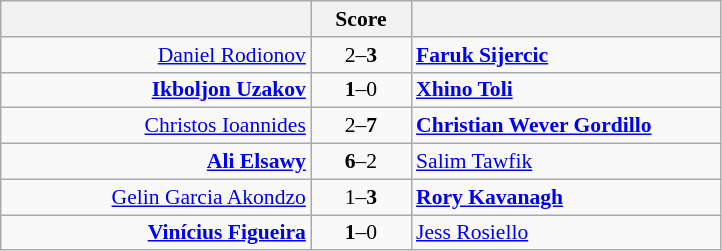<table class="wikitable" style="text-align: center; font-size:90% ">
<tr>
<th align="right" width="200"></th>
<th width="60">Score</th>
<th align="left" width="200"></th>
</tr>
<tr>
<td align=right><a href='#'>Daniel Rodionov</a> </td>
<td align=center>2–<strong>3</strong></td>
<td align=left><strong> <a href='#'>Faruk Sijercic</a></strong></td>
</tr>
<tr>
<td align=right><strong><a href='#'>Ikboljon Uzakov</a> </strong></td>
<td align=center><strong>1</strong>–0</td>
<td align=left><strong> <a href='#'>Xhino Toli</a></strong></td>
</tr>
<tr>
<td align=right><a href='#'>Christos Ioannides</a> </td>
<td align=center>2–<strong>7</strong></td>
<td align=left><strong> <a href='#'>Christian Wever Gordillo</a></strong></td>
</tr>
<tr>
<td align=right><strong><a href='#'>Ali Elsawy</a> </strong></td>
<td align=center><strong>6</strong>–2</td>
<td align=left> <a href='#'>Salim Tawfik</a></td>
</tr>
<tr>
<td align=right><a href='#'>Gelin Garcia Akondzo</a> </td>
<td align=center>1–<strong>3</strong></td>
<td align=left><strong> <a href='#'>Rory Kavanagh</a></strong></td>
</tr>
<tr>
<td align=right><strong><a href='#'>Vinícius Figueira</a> </strong></td>
<td align=center><strong>1</strong>–0</td>
<td align=left> <a href='#'>Jess Rosiello</a></td>
</tr>
</table>
